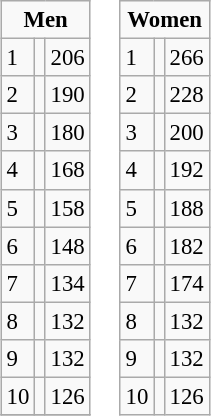<table>
<tr ---- valign="top">
<td><br><table class="wikitable" style="font-size: 95%">
<tr>
<td colspan="3" align="center"><strong>Men</strong></td>
</tr>
<tr>
<td>1</td>
<td align="left"></td>
<td>206</td>
</tr>
<tr>
<td>2</td>
<td align="left"></td>
<td>190</td>
</tr>
<tr>
<td>3</td>
<td align="left"></td>
<td>180</td>
</tr>
<tr>
<td>4</td>
<td align="left"></td>
<td>168</td>
</tr>
<tr>
<td>5</td>
<td align="left"></td>
<td>158</td>
</tr>
<tr>
<td>6</td>
<td align="left"></td>
<td>148</td>
</tr>
<tr>
<td>7</td>
<td align="left"></td>
<td>134</td>
</tr>
<tr>
<td>8</td>
<td align="left"></td>
<td>132</td>
</tr>
<tr>
<td>9</td>
<td align="left"></td>
<td>132</td>
</tr>
<tr>
<td>10</td>
<td align="left"></td>
<td>126</td>
</tr>
<tr>
</tr>
</table>
</td>
<td><br><table class="wikitable" style="font-size: 95%">
<tr>
<td colspan="3" align="center"><strong>Women</strong></td>
</tr>
<tr>
<td>1</td>
<td align="left"></td>
<td>266</td>
</tr>
<tr>
<td>2</td>
<td align="left"></td>
<td>228</td>
</tr>
<tr>
<td>3</td>
<td align="left"></td>
<td>200</td>
</tr>
<tr>
<td>4</td>
<td align="left"></td>
<td>192</td>
</tr>
<tr>
<td>5</td>
<td align="left"></td>
<td>188</td>
</tr>
<tr>
<td>6</td>
<td align="left"></td>
<td>182</td>
</tr>
<tr>
<td>7</td>
<td align="left"></td>
<td>174</td>
</tr>
<tr>
<td>8</td>
<td align="left"></td>
<td>132</td>
</tr>
<tr>
<td>9</td>
<td align="left"></td>
<td>132</td>
</tr>
<tr>
<td>10</td>
<td align="left"></td>
<td>126</td>
</tr>
</table>
</td>
<td></td>
</tr>
</table>
